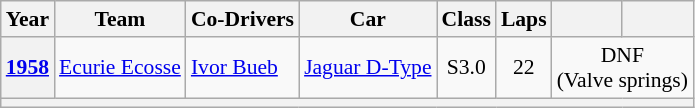<table class="wikitable" style="text-align:center; font-size:90%">
<tr>
<th>Year</th>
<th>Team</th>
<th>Co-Drivers</th>
<th>Car</th>
<th>Class</th>
<th>Laps</th>
<th></th>
<th></th>
</tr>
<tr>
<th><a href='#'>1958</a></th>
<td align=left> <a href='#'>Ecurie Ecosse</a></td>
<td align=left> <a href='#'>Ivor Bueb</a></td>
<td align=left><a href='#'>Jaguar D-Type</a></td>
<td>S3.0</td>
<td>22</td>
<td colspan=2>DNF<br>(Valve springs)</td>
</tr>
<tr>
<th colspan="8"></th>
</tr>
</table>
